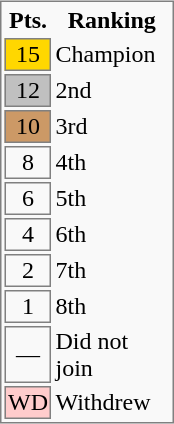<table bgcolor=#F9F9F9 style="float: right; border: 1px solid gray; margin: .46em 0 0 .2em;">
<tr>
<th width="25px">Pts.</th>
<th width="75px">Ranking</th>
</tr>
<tr>
<td bgcolor=gold align=center style="border: 1px solid gray;">15</td>
<td>Champion</td>
</tr>
<tr>
<td bgcolor=silver align=center style="border: 1px solid gray;">12</td>
<td>2nd</td>
</tr>
<tr>
<td bgcolor=#CC9966 align=center style="border: 1px solid gray;">10</td>
<td>3rd</td>
</tr>
<tr>
<td align=center style="border: 1px solid gray;">8</td>
<td>4th</td>
</tr>
<tr>
<td align=center style="border: 1px solid gray;">6</td>
<td>5th</td>
</tr>
<tr>
<td align=center style="border: 1px solid gray;">4</td>
<td>6th</td>
</tr>
<tr>
<td align=center style="border: 1px solid gray;">2</td>
<td>7th</td>
</tr>
<tr>
<td align=center style="border: 1px solid gray;">1</td>
<td>8th</td>
</tr>
<tr>
<td align=center style="border: 1px solid gray;">—</td>
<td>Did not join</td>
</tr>
<tr>
<td bgcolor=#FFCCCC align=center style="border: 1px solid gray;">WD</td>
<td>Withdrew</td>
</tr>
</table>
